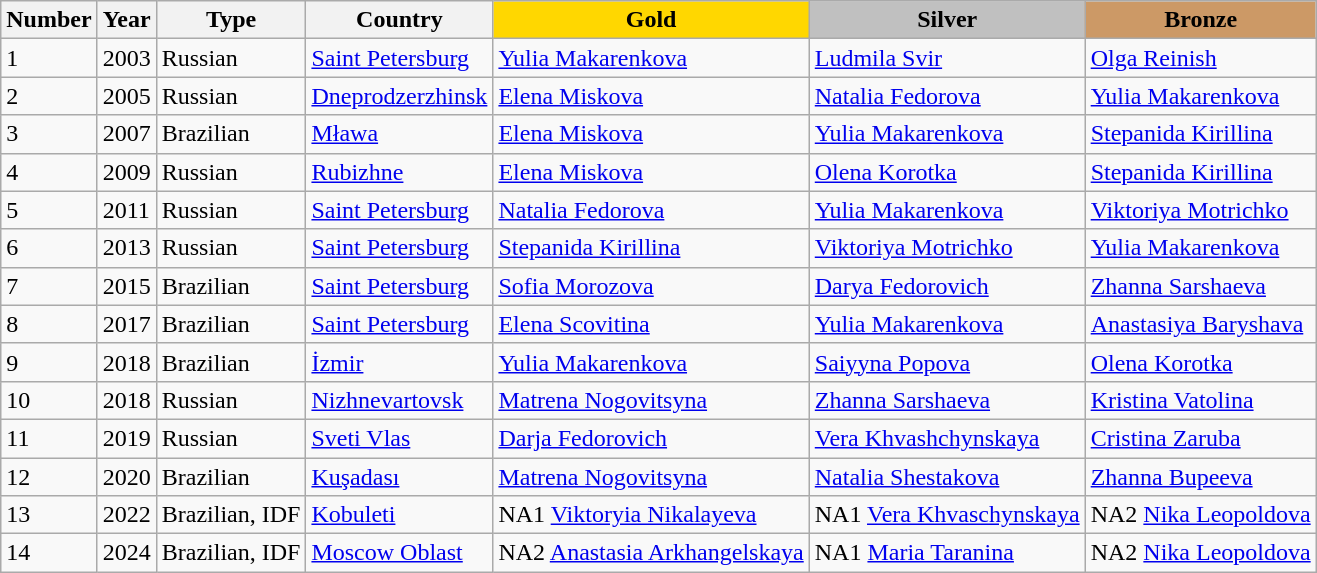<table class="wikitable">
<tr>
<th>Number</th>
<th>Year</th>
<th>Type</th>
<th>Country</th>
<th style="background-color:gold;">Gold</th>
<th style="background-color:silver;">Silver</th>
<th style="background-color:#cc9966;">Bronze</th>
</tr>
<tr>
<td>1</td>
<td>2003</td>
<td>Russian</td>
<td> <a href='#'>Saint Petersburg</a></td>
<td> <a href='#'>Yulia Makarenkova</a></td>
<td> <a href='#'>Ludmila Svir</a></td>
<td> <a href='#'>Olga Reinish</a></td>
</tr>
<tr>
<td>2</td>
<td>2005</td>
<td>Russian</td>
<td> <a href='#'>Dneprodzerzhinsk</a></td>
<td> <a href='#'>Elena Miskova</a></td>
<td> <a href='#'>Natalia Fedorova</a></td>
<td> <a href='#'>Yulia Makarenkova</a></td>
</tr>
<tr>
<td>3</td>
<td>2007</td>
<td>Brazilian</td>
<td> <a href='#'>Mława</a></td>
<td> <a href='#'>Elena Miskova</a></td>
<td> <a href='#'>Yulia Makarenkova</a></td>
<td> <a href='#'>Stepanida Kirillina</a></td>
</tr>
<tr>
<td>4</td>
<td>2009</td>
<td>Russian</td>
<td> <a href='#'>Rubizhne</a></td>
<td> <a href='#'>Elena Miskova</a></td>
<td> <a href='#'>Olena Korotka</a></td>
<td> <a href='#'>Stepanida Kirillina</a></td>
</tr>
<tr>
<td>5</td>
<td>2011</td>
<td>Russian</td>
<td> <a href='#'>Saint Petersburg</a></td>
<td> <a href='#'>Natalia Fedorova</a></td>
<td> <a href='#'>Yulia Makarenkova</a></td>
<td> <a href='#'>Viktoriya Motrichko</a></td>
</tr>
<tr>
<td>6</td>
<td>2013</td>
<td>Russian</td>
<td> <a href='#'>Saint Petersburg</a></td>
<td> <a href='#'>Stepanida Kirillina</a></td>
<td> <a href='#'>Viktoriya Motrichko</a></td>
<td> <a href='#'>Yulia Makarenkova</a></td>
</tr>
<tr>
<td>7</td>
<td>2015</td>
<td>Brazilian</td>
<td> <a href='#'>Saint Petersburg</a></td>
<td> <a href='#'>Sofia Morozova</a></td>
<td> <a href='#'>Darya Fedorovich</a></td>
<td> <a href='#'>Zhanna Sarshaeva</a></td>
</tr>
<tr>
<td>8</td>
<td>2017</td>
<td>Brazilian</td>
<td> <a href='#'>Saint Petersburg</a></td>
<td> <a href='#'>Elena Scovitina</a></td>
<td> <a href='#'>Yulia Makarenkova</a></td>
<td> <a href='#'>Anastasiya Baryshava</a></td>
</tr>
<tr>
<td>9</td>
<td>2018</td>
<td>Brazilian</td>
<td> <a href='#'>İzmir</a></td>
<td> <a href='#'>Yulia Makarenkova</a></td>
<td> <a href='#'>Saiyyna Popova</a></td>
<td> <a href='#'>Olena Korotka</a></td>
</tr>
<tr>
<td>10</td>
<td>2018</td>
<td>Russian</td>
<td> <a href='#'>Nizhnevartovsk</a></td>
<td> <a href='#'>Matrena Nogovitsyna</a></td>
<td> <a href='#'>Zhanna Sarshaeva</a></td>
<td> <a href='#'>Kristina Vatolina</a></td>
</tr>
<tr>
<td>11</td>
<td>2019</td>
<td>Russian</td>
<td> <a href='#'>Sveti Vlas</a></td>
<td> <a href='#'>Darja Fedorovich</a></td>
<td> <a href='#'>Vera Khvashchynskaya</a></td>
<td> <a href='#'>Cristina Zaruba</a></td>
</tr>
<tr>
<td>12</td>
<td>2020</td>
<td>Brazilian</td>
<td> <a href='#'>Kuşadası</a></td>
<td> <a href='#'>Matrena Nogovitsyna</a></td>
<td> <a href='#'>Natalia Shestakova</a></td>
<td> <a href='#'>Zhanna Bupeeva</a></td>
</tr>
<tr>
<td>13</td>
<td>2022</td>
<td>Brazilian, IDF</td>
<td> <a href='#'>Kobuleti</a></td>
<td>NA1 <a href='#'>Viktoryia Nikalayeva</a></td>
<td>NA1 <a href='#'>Vera Khvaschynskaya</a></td>
<td>NA2 <a href='#'>Nika Leopoldova</a></td>
</tr>
<tr>
<td>14</td>
<td>2024</td>
<td>Brazilian, IDF</td>
<td> <a href='#'>Moscow Oblast</a></td>
<td>NA2 <a href='#'>Anastasia Arkhangelskaya</a></td>
<td>NA1 <a href='#'>Maria Taranina</a></td>
<td>NA2 <a href='#'>Nika Leopoldova</a></td>
</tr>
</table>
